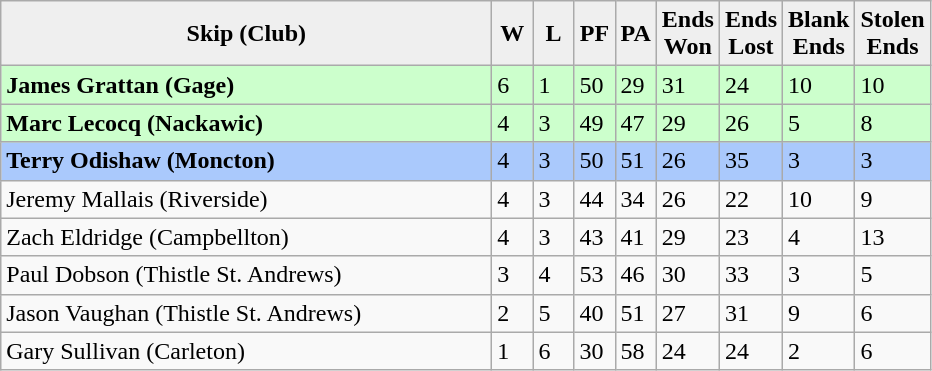<table class="wikitable">
<tr>
<th style="background:#efefef; width:320px;">Skip (Club)</th>
<th style="background:#efefef; width:20px;">W</th>
<th style="background:#efefef; width:20px;">L</th>
<th style="background:#efefef; width:20px;">PF</th>
<th style="background:#efefef; width:20px;">PA</th>
<th style="background:#efefef; width:20px;">Ends <br> Won</th>
<th style="background:#efefef; width:20px;">Ends <br> Lost</th>
<th style="background:#efefef; width:20px;">Blank <br> Ends</th>
<th style="background:#efefef; width:20px;">Stolen <br> Ends</th>
</tr>
<tr style="background:#cfc;">
<td><strong>James Grattan (Gage)</strong></td>
<td>6</td>
<td>1</td>
<td>50</td>
<td>29</td>
<td>31</td>
<td>24</td>
<td>10</td>
<td>10</td>
</tr>
<tr style="background:#cfc;">
<td><strong>Marc Lecocq (Nackawic)</strong></td>
<td>4</td>
<td>3</td>
<td>49</td>
<td>47</td>
<td>29</td>
<td>26</td>
<td>5</td>
<td>8</td>
</tr>
<tr style="background:#aac9fc;">
<td><strong>Terry Odishaw (Moncton)</strong></td>
<td>4</td>
<td>3</td>
<td>50</td>
<td>51</td>
<td>26</td>
<td>35</td>
<td>3</td>
<td>3</td>
</tr>
<tr>
<td>Jeremy Mallais (Riverside)</td>
<td>4</td>
<td>3</td>
<td>44</td>
<td>34</td>
<td>26</td>
<td>22</td>
<td>10</td>
<td>9</td>
</tr>
<tr>
<td>Zach Eldridge (Campbellton)</td>
<td>4</td>
<td>3</td>
<td>43</td>
<td>41</td>
<td>29</td>
<td>23</td>
<td>4</td>
<td>13</td>
</tr>
<tr>
<td>Paul Dobson (Thistle St. Andrews)</td>
<td>3</td>
<td>4</td>
<td>53</td>
<td>46</td>
<td>30</td>
<td>33</td>
<td>3</td>
<td>5</td>
</tr>
<tr>
<td>Jason Vaughan (Thistle St. Andrews)</td>
<td>2</td>
<td>5</td>
<td>40</td>
<td>51</td>
<td>27</td>
<td>31</td>
<td>9</td>
<td>6</td>
</tr>
<tr>
<td>Gary Sullivan (Carleton)</td>
<td>1</td>
<td>6</td>
<td>30</td>
<td>58</td>
<td>24</td>
<td>24</td>
<td>2</td>
<td>6</td>
</tr>
</table>
